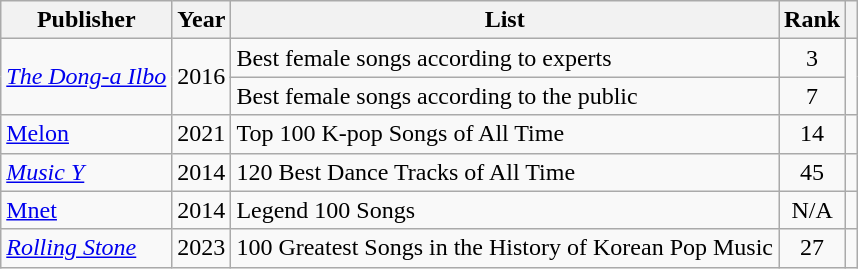<table class="sortable wikitable">
<tr>
<th>Publisher</th>
<th>Year</th>
<th>List</th>
<th>Rank</th>
<th class="unsortable"></th>
</tr>
<tr>
<td rowspan="2"><em><a href='#'>The Dong-a Ilbo</a></em></td>
<td rowspan="2" align="center">2016</td>
<td>Best female songs according to experts</td>
<td align="center">3</td>
<td rowspan="2" align="center"></td>
</tr>
<tr>
<td>Best female songs according to the public</td>
<td align="center">7</td>
</tr>
<tr>
<td><a href='#'>Melon</a></td>
<td align="center">2021</td>
<td>Top 100 K-pop Songs of All Time</td>
<td align="center">14</td>
<td align="center"></td>
</tr>
<tr>
<td><em><a href='#'>Music Y</a></em></td>
<td align="center">2014</td>
<td>120 Best Dance Tracks of All Time</td>
<td align="center">45</td>
<td align="center"></td>
</tr>
<tr>
<td><a href='#'>Mnet</a></td>
<td align="center">2014</td>
<td>Legend 100 Songs</td>
<td align="center">N/A</td>
<td align="center"></td>
</tr>
<tr>
<td><em><a href='#'>Rolling Stone</a></em></td>
<td align="center">2023</td>
<td>100 Greatest Songs in the History of Korean Pop Music</td>
<td align="center">27</td>
<td align="center"></td>
</tr>
</table>
